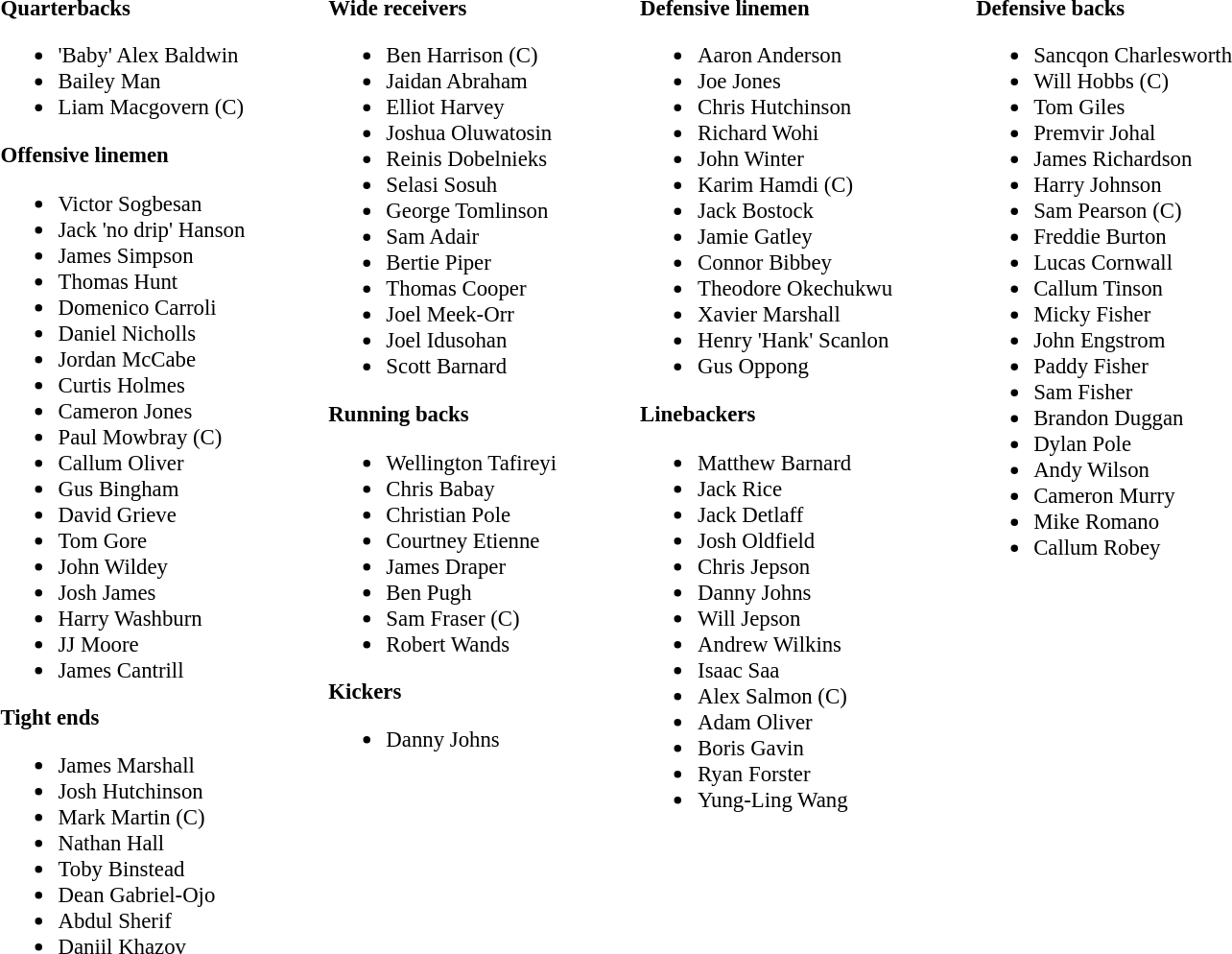<table class="toccolours" style="text-align: left;">
<tr>
<td style="font-size: 95%;" valign="top"><br><strong>Quarterbacks</strong><ul><li> 'Baby' Alex Baldwin</li><li> Bailey Man</li><li> Liam Macgovern (C)</li></ul><strong>Offensive linemen</strong><ul><li> Victor Sogbesan</li><li> Jack 'no drip' Hanson</li><li> James Simpson</li><li> Thomas Hunt</li><li> Domenico Carroli</li><li> Daniel Nicholls</li><li> Jordan McCabe</li><li> Curtis Holmes</li><li> Cameron Jones</li><li> Paul Mowbray (C)</li><li> Callum Oliver</li><li> Gus Bingham</li><li> David Grieve</li><li> Tom Gore</li><li> John Wildey</li><li> Josh James</li><li> Harry Washburn</li><li> JJ Moore</li><li> James Cantrill</li></ul><strong>Tight ends</strong><ul><li> James Marshall</li><li> Josh Hutchinson</li><li> Mark Martin (C)</li><li> Nathan Hall</li><li> Toby Binstead</li><li> Dean Gabriel-Ojo</li><li> Abdul Sherif</li><li> Daniil Khazov</li></ul></td>
<td style="width: 50px;"></td>
<td style="font-size: 95%;" valign="top"><br><strong>Wide receivers</strong><ul><li> Ben Harrison (C)</li><li> Jaidan Abraham</li><li> Elliot Harvey</li><li> Joshua Oluwatosin</li><li> Reinis Dobelnieks</li><li> Selasi Sosuh</li><li> George Tomlinson</li><li> Sam Adair</li><li> Bertie Piper</li><li> Thomas Cooper</li><li> Joel Meek-Orr</li><li> Joel Idusohan</li><li> Scott Barnard</li></ul><strong>Running backs</strong><ul><li> Wellington Tafireyi</li><li> Chris Babay</li><li> Christian Pole</li><li> Courtney Etienne</li><li> James Draper</li><li> Ben Pugh</li><li> Sam Fraser (C)</li><li> Robert Wands</li></ul><strong>Kickers</strong><ul><li> Danny Johns</li></ul></td>
<td style="width: 50px;"></td>
<td style="font-size: 95%;" valign="top"><br><strong>Defensive linemen</strong><ul><li> Aaron Anderson</li><li> Joe Jones</li><li> Chris Hutchinson</li><li> Richard Wohi</li><li> John Winter</li><li> Karim Hamdi (C)</li><li> Jack Bostock</li><li> Jamie Gatley</li><li> Connor Bibbey</li><li> Theodore Okechukwu</li><li> Xavier Marshall</li><li> Henry 'Hank' Scanlon</li><li> Gus Oppong</li></ul><strong>Linebackers</strong><ul><li> Matthew Barnard</li><li> Jack Rice</li><li> Jack Detlaff</li><li> Josh Oldfield</li><li> Chris Jepson</li><li> Danny Johns</li><li> Will Jepson</li><li> Andrew Wilkins</li><li> Isaac Saa</li><li> Alex Salmon (C)</li><li> Adam Oliver</li><li> Boris Gavin</li><li> Ryan Forster</li><li> Yung-Ling Wang</li></ul></td>
<td style="width: 50px;"></td>
<td style="font-size: 95%;" valign="top"><br><strong>Defensive backs</strong><ul><li> Sancqon Charlesworth</li><li> Will Hobbs (C)</li><li> Tom Giles</li><li> Premvir Johal</li><li> James Richardson</li><li> Harry Johnson</li><li> Sam Pearson (C)</li><li> Freddie Burton</li><li> Lucas Cornwall</li><li> Callum Tinson</li><li> Micky Fisher</li><li> John Engstrom</li><li> Paddy Fisher</li><li> Sam Fisher</li><li> Brandon Duggan</li><li> Dylan Pole</li><li> Andy Wilson</li><li> Cameron Murry</li><li> Mike Romano</li><li> Callum Robey</li></ul></td>
</tr>
</table>
